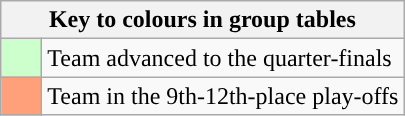<table class="wikitable" style="text-align:center">
<tr>
<th colspan=2>Key to colours in group tables</th>
</tr>
<tr>
<td style="background:#cfc; width:20px"></td>
<td align=left>Team advanced to the quarter-finals</td>
</tr>
<tr>
<td style="background:#FFA07A; width:20px"></td>
<td align=left>Team in the 9th-12th-place play-offs</td>
</tr>
</table>
